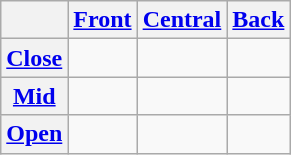<table class="wikitable" style="text-align:center">
<tr>
<th></th>
<th><a href='#'>Front</a></th>
<th><a href='#'>Central</a></th>
<th><a href='#'>Back</a></th>
</tr>
<tr>
<th><a href='#'>Close</a></th>
<td></td>
<td></td>
<td></td>
</tr>
<tr>
<th><a href='#'>Mid</a></th>
<td></td>
<td></td>
<td></td>
</tr>
<tr>
<th><a href='#'>Open</a></th>
<td></td>
<td></td>
<td></td>
</tr>
</table>
